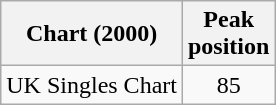<table class="wikitable">
<tr>
<th>Chart (2000)</th>
<th>Peak<br>position</th>
</tr>
<tr>
<td>UK Singles Chart</td>
<td align="center">85</td>
</tr>
</table>
